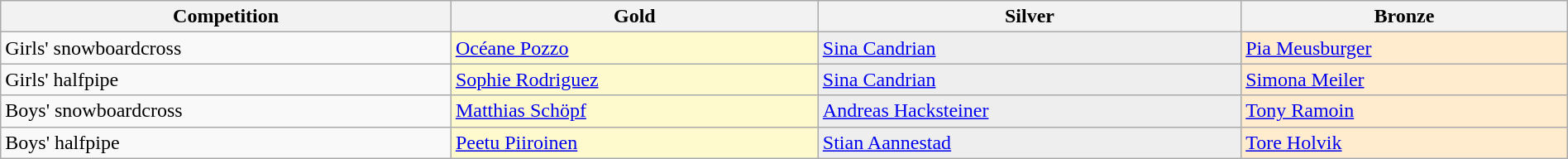<table class=wikitable width=100%>
<tr>
<th>Competition</th>
<th> Gold</th>
<th> Silver</th>
<th> Bronze</th>
</tr>
<tr>
<td>Girls' snowboardcross</td>
<td bgcolor=FFFACD> <a href='#'>Océane Pozzo</a></td>
<td bgcolor=eeeeee> <a href='#'>Sina Candrian</a></td>
<td bgcolor=ffebcd> <a href='#'>Pia Meusburger</a></td>
</tr>
<tr>
<td>Girls' halfpipe</td>
<td bgcolor=FFFACD> <a href='#'>Sophie Rodriguez</a></td>
<td bgcolor=eeeeee> <a href='#'>Sina Candrian</a></td>
<td bgcolor=ffebcd> <a href='#'>Simona Meiler</a></td>
</tr>
<tr>
<td>Boys' snowboardcross</td>
<td bgcolor=FFFACD> <a href='#'>Matthias Schöpf</a></td>
<td bgcolor=eeeeee> <a href='#'>Andreas Hacksteiner</a></td>
<td bgcolor=ffebcd> <a href='#'>Tony Ramoin</a></td>
</tr>
<tr>
<td>Boys' halfpipe</td>
<td bgcolor=FFFACD> <a href='#'>Peetu Piiroinen</a></td>
<td bgcolor=eeeeee> <a href='#'>Stian Aannestad</a></td>
<td bgcolor=ffebcd> <a href='#'>Tore Holvik</a></td>
</tr>
</table>
